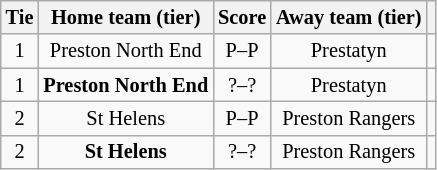<table class="wikitable" style="text-align:center; font-size:85%">
<tr>
<th>Tie</th>
<th>Home team (tier)</th>
<th>Score</th>
<th>Away team (tier)</th>
<th></th>
</tr>
<tr>
<td align="center">1</td>
<td>Preston North End</td>
<td align="center">P–P</td>
<td>Prestatyn</td>
<td></td>
</tr>
<tr>
<td align="center">1</td>
<td><strong>Preston North End</strong></td>
<td align="center">?–?</td>
<td>Prestatyn</td>
<td></td>
</tr>
<tr>
<td align="center">2</td>
<td>St Helens</td>
<td align="center">P–P</td>
<td>Preston Rangers</td>
<td></td>
</tr>
<tr>
<td align="center">2</td>
<td><strong>St Helens</strong></td>
<td align="center">?–?</td>
<td>Preston Rangers</td>
<td></td>
</tr>
</table>
